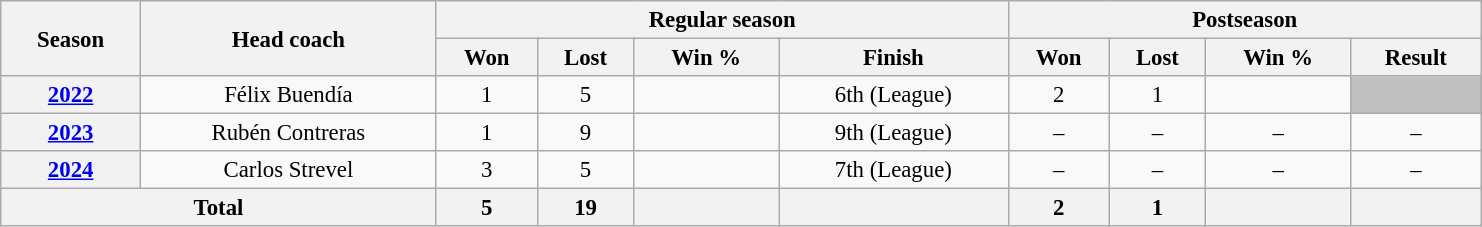<table class="wikitable" style="font-size: 95%; text-align:center; width:65em">
<tr>
<th rowspan="2">Season</th>
<th rowspan="2">Head coach</th>
<th colspan="4">Regular season</th>
<th colspan="4">Postseason</th>
</tr>
<tr>
<th>Won</th>
<th>Lost</th>
<th>Win %</th>
<th>Finish</th>
<th>Won</th>
<th>Lost</th>
<th>Win %</th>
<th>Result</th>
</tr>
<tr>
<th><a href='#'>2022</a></th>
<td>Félix Buendía</td>
<td>1</td>
<td>5</td>
<td></td>
<td>6th (League)</td>
<td>2</td>
<td>1</td>
<td></td>
<td bgcolor=silver></td>
</tr>
<tr>
<th><a href='#'>2023</a></th>
<td>Rubén Contreras</td>
<td>1</td>
<td>9</td>
<td></td>
<td>9th (League)</td>
<td>–</td>
<td>–</td>
<td>–</td>
<td>–</td>
</tr>
<tr>
<th><a href='#'>2024</a></th>
<td>Carlos Strevel</td>
<td>3</td>
<td>5</td>
<td></td>
<td>7th (League)</td>
<td>–</td>
<td>–</td>
<td>–</td>
<td>–</td>
</tr>
<tr>
<th colspan="2">Total</th>
<th>5</th>
<th>19</th>
<th></th>
<th></th>
<th>2</th>
<th>1</th>
<th></th>
<th></th>
</tr>
</table>
